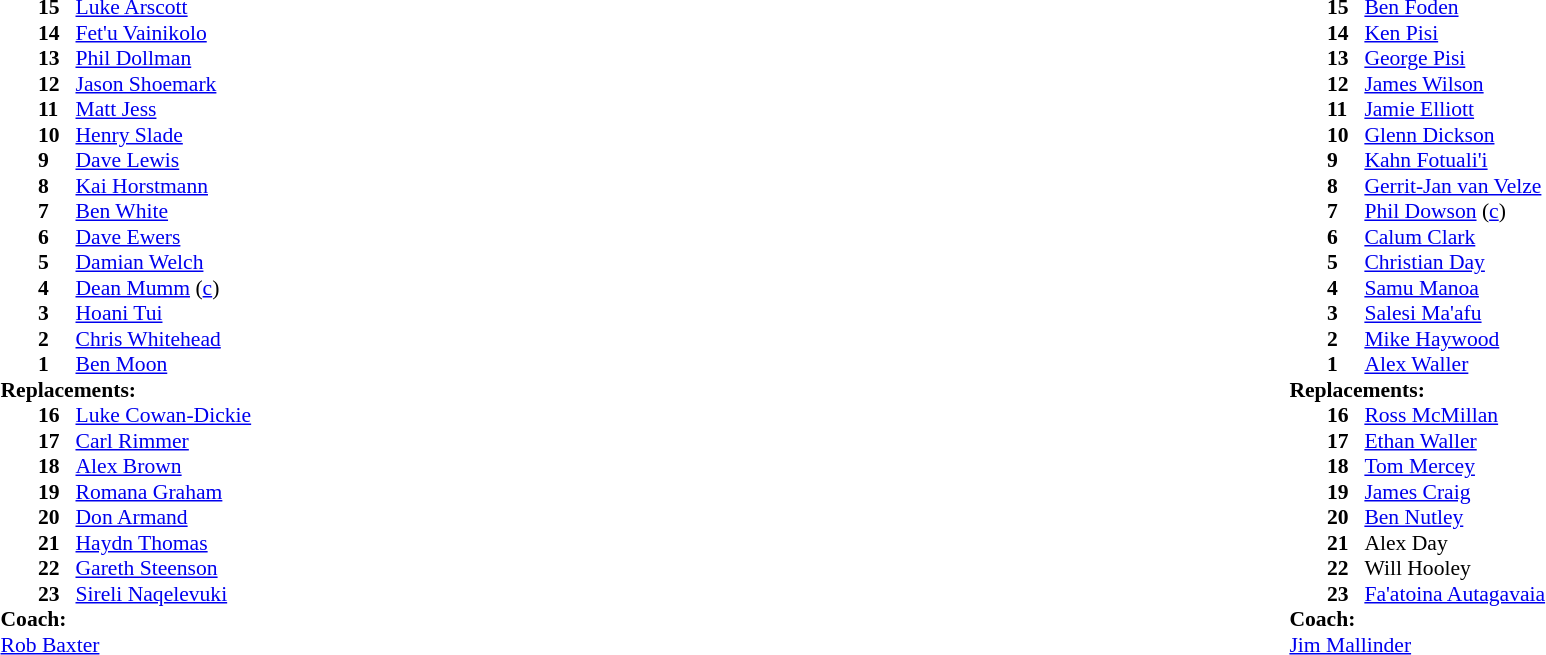<table width="100%">
<tr>
<td valign="top" width="50%"><br><table style="font-size: 90%" cellspacing="0" cellpadding="0">
<tr>
<th width="25"></th>
<th width="25"></th>
</tr>
<tr>
<td></td>
<td><strong>15</strong></td>
<td> <a href='#'>Luke Arscott</a></td>
</tr>
<tr>
<td></td>
<td><strong>14</strong></td>
<td> <a href='#'>Fet'u Vainikolo</a></td>
</tr>
<tr>
<td></td>
<td><strong>13</strong></td>
<td> <a href='#'>Phil Dollman</a></td>
</tr>
<tr>
<td></td>
<td><strong>12</strong></td>
<td> <a href='#'>Jason Shoemark</a></td>
</tr>
<tr>
<td></td>
<td><strong>11</strong></td>
<td> <a href='#'>Matt Jess</a></td>
</tr>
<tr>
<td></td>
<td><strong>10</strong></td>
<td> <a href='#'>Henry Slade</a></td>
</tr>
<tr>
<td></td>
<td><strong>9</strong></td>
<td> <a href='#'>Dave Lewis</a></td>
</tr>
<tr>
<td></td>
<td><strong>8</strong></td>
<td> <a href='#'>Kai Horstmann</a></td>
</tr>
<tr>
<td></td>
<td><strong>7</strong></td>
<td> <a href='#'>Ben White</a></td>
</tr>
<tr>
<td></td>
<td><strong>6</strong></td>
<td> <a href='#'>Dave Ewers</a></td>
</tr>
<tr>
<td></td>
<td><strong>5</strong></td>
<td> <a href='#'>Damian Welch</a></td>
</tr>
<tr>
<td></td>
<td><strong>4</strong></td>
<td> <a href='#'>Dean Mumm</a> (<a href='#'>c</a>)</td>
</tr>
<tr>
<td></td>
<td><strong>3</strong></td>
<td> <a href='#'>Hoani Tui</a></td>
</tr>
<tr>
<td></td>
<td><strong>2</strong></td>
<td> <a href='#'>Chris Whitehead</a></td>
</tr>
<tr>
<td></td>
<td><strong>1</strong></td>
<td> <a href='#'>Ben Moon</a></td>
</tr>
<tr>
<td colspan=3><strong>Replacements:</strong></td>
</tr>
<tr>
<td></td>
<td><strong>16</strong></td>
<td> <a href='#'>Luke Cowan-Dickie</a></td>
</tr>
<tr>
<td></td>
<td><strong>17</strong></td>
<td> <a href='#'>Carl Rimmer</a></td>
</tr>
<tr>
<td></td>
<td><strong>18</strong></td>
<td> <a href='#'>Alex Brown</a></td>
</tr>
<tr>
<td></td>
<td><strong>19</strong></td>
<td> <a href='#'>Romana Graham</a></td>
</tr>
<tr>
<td></td>
<td><strong>20</strong></td>
<td> <a href='#'>Don Armand</a></td>
</tr>
<tr>
<td></td>
<td><strong>21</strong></td>
<td> <a href='#'>Haydn Thomas</a></td>
</tr>
<tr>
<td></td>
<td><strong>22</strong></td>
<td> <a href='#'>Gareth Steenson</a></td>
</tr>
<tr>
<td></td>
<td><strong>23</strong></td>
<td> <a href='#'>Sireli Naqelevuki</a></td>
</tr>
<tr>
<td colspan=3><strong>Coach:</strong></td>
</tr>
<tr>
<td colspan="4"> <a href='#'>Rob Baxter</a></td>
</tr>
<tr>
<td colspan="4"></td>
</tr>
</table>
</td>
<td valign="top" width="50%"><br><table style="font-size: 90%" cellspacing="0" cellpadding="0" align="center">
<tr>
<th width="25"></th>
<th width="25"></th>
</tr>
<tr>
<td></td>
<td><strong>15</strong></td>
<td> <a href='#'>Ben Foden</a></td>
</tr>
<tr>
<td></td>
<td><strong>14</strong></td>
<td> <a href='#'>Ken Pisi</a></td>
</tr>
<tr>
<td></td>
<td><strong>13</strong></td>
<td> <a href='#'>George Pisi</a></td>
</tr>
<tr>
<td></td>
<td><strong>12</strong></td>
<td> <a href='#'>James Wilson</a></td>
</tr>
<tr>
<td></td>
<td><strong>11</strong></td>
<td> <a href='#'>Jamie Elliott</a></td>
</tr>
<tr>
<td></td>
<td><strong>10</strong></td>
<td> <a href='#'>Glenn Dickson</a></td>
</tr>
<tr>
<td></td>
<td><strong>9</strong></td>
<td> <a href='#'>Kahn Fotuali'i</a></td>
</tr>
<tr>
<td></td>
<td><strong>8</strong></td>
<td> <a href='#'>Gerrit-Jan van Velze</a></td>
</tr>
<tr>
<td></td>
<td><strong>7</strong></td>
<td> <a href='#'>Phil Dowson</a> (<a href='#'>c</a>)</td>
</tr>
<tr>
<td></td>
<td><strong>6</strong></td>
<td> <a href='#'>Calum Clark</a></td>
</tr>
<tr>
<td></td>
<td><strong>5</strong></td>
<td> <a href='#'>Christian Day</a></td>
</tr>
<tr>
<td></td>
<td><strong>4</strong></td>
<td> <a href='#'>Samu Manoa</a></td>
</tr>
<tr>
<td></td>
<td><strong>3</strong></td>
<td> <a href='#'>Salesi Ma'afu</a></td>
</tr>
<tr>
<td></td>
<td><strong>2</strong></td>
<td> <a href='#'>Mike Haywood</a></td>
</tr>
<tr>
<td></td>
<td><strong>1</strong></td>
<td> <a href='#'>Alex Waller</a></td>
</tr>
<tr>
<td colspan=3><strong>Replacements:</strong></td>
</tr>
<tr>
<td></td>
<td><strong>16</strong></td>
<td> <a href='#'>Ross McMillan</a></td>
</tr>
<tr>
<td></td>
<td><strong>17</strong></td>
<td> <a href='#'>Ethan Waller</a></td>
</tr>
<tr>
<td></td>
<td><strong>18</strong></td>
<td> <a href='#'>Tom Mercey</a></td>
</tr>
<tr>
<td></td>
<td><strong>19</strong></td>
<td> <a href='#'>James Craig</a></td>
</tr>
<tr>
<td></td>
<td><strong>20</strong></td>
<td> <a href='#'>Ben Nutley</a></td>
</tr>
<tr>
<td></td>
<td><strong>21</strong></td>
<td> Alex Day</td>
</tr>
<tr>
<td></td>
<td><strong>22</strong></td>
<td> Will Hooley</td>
</tr>
<tr>
<td></td>
<td><strong>23</strong></td>
<td> <a href='#'>Fa'atoina Autagavaia</a></td>
</tr>
<tr>
<td colspan=3><strong>Coach:</strong></td>
</tr>
<tr>
<td colspan="4"> <a href='#'>Jim Mallinder</a></td>
</tr>
<tr>
</tr>
</table>
</td>
</tr>
</table>
